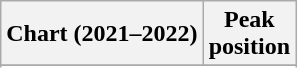<table class="wikitable sortable plainrowheaders" style="text-align:center;">
<tr>
<th>Chart (2021–2022)</th>
<th>Peak<br>position</th>
</tr>
<tr>
</tr>
<tr>
</tr>
</table>
